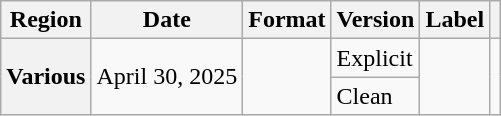<table class="wikitable plainrowheaders">
<tr>
<th scope="col">Region</th>
<th scope="col">Date</th>
<th scope="col">Format</th>
<th scope="col">Version</th>
<th scope="col">Label</th>
<th scope="col"></th>
</tr>
<tr>
<th scope="row" rowspan="2">Various</th>
<td rowspan="2">April 30, 2025</td>
<td rowspan="2"></td>
<td rowspan="1">Explicit</td>
<td rowspan="2"></td>
<td rowspan="2" style="text-align:center"></td>
</tr>
<tr>
<td>Clean</td>
</tr>
</table>
